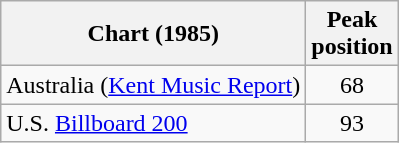<table class="wikitable">
<tr>
<th scope="col">Chart (1985)</th>
<th>Peak<br>position</th>
</tr>
<tr>
<td>Australia (<a href='#'>Kent Music Report</a>)</td>
<td style="text-align:center;">68</td>
</tr>
<tr>
<td>U.S. <a href='#'>Billboard 200</a></td>
<td style="text-align:center;">93</td>
</tr>
</table>
